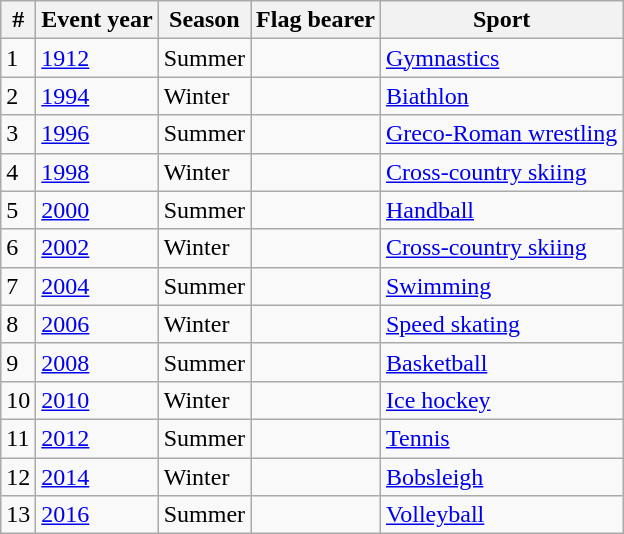<table class="wikitable sortable">
<tr>
<th>#</th>
<th>Event year</th>
<th>Season</th>
<th>Flag bearer</th>
<th>Sport</th>
</tr>
<tr>
<td>1</td>
<td><a href='#'>1912</a></td>
<td>Summer</td>
<td></td>
<td><a href='#'>Gymnastics</a></td>
</tr>
<tr>
<td>2</td>
<td><a href='#'>1994</a></td>
<td>Winter</td>
<td></td>
<td><a href='#'>Biathlon</a></td>
</tr>
<tr>
<td>3</td>
<td><a href='#'>1996</a></td>
<td>Summer</td>
<td></td>
<td><a href='#'>Greco-Roman wrestling</a></td>
</tr>
<tr>
<td>4</td>
<td><a href='#'>1998</a></td>
<td>Winter</td>
<td></td>
<td><a href='#'>Cross-country skiing</a></td>
</tr>
<tr>
<td>5</td>
<td><a href='#'>2000</a></td>
<td>Summer</td>
<td></td>
<td><a href='#'>Handball</a></td>
</tr>
<tr>
<td>6</td>
<td><a href='#'>2002</a></td>
<td>Winter</td>
<td></td>
<td><a href='#'>Cross-country skiing</a></td>
</tr>
<tr>
<td>7</td>
<td><a href='#'>2004</a></td>
<td>Summer</td>
<td></td>
<td><a href='#'>Swimming</a></td>
</tr>
<tr>
<td>8</td>
<td><a href='#'>2006</a></td>
<td>Winter</td>
<td></td>
<td><a href='#'>Speed skating</a></td>
</tr>
<tr>
<td>9</td>
<td><a href='#'>2008</a></td>
<td>Summer</td>
<td></td>
<td><a href='#'>Basketball</a></td>
</tr>
<tr>
<td>10</td>
<td><a href='#'>2010</a></td>
<td>Winter</td>
<td></td>
<td><a href='#'>Ice hockey</a></td>
</tr>
<tr>
<td>11</td>
<td><a href='#'>2012</a></td>
<td>Summer</td>
<td></td>
<td><a href='#'>Tennis</a></td>
</tr>
<tr>
<td>12</td>
<td><a href='#'>2014</a></td>
<td>Winter</td>
<td></td>
<td><a href='#'>Bobsleigh</a></td>
</tr>
<tr>
<td>13</td>
<td><a href='#'>2016</a></td>
<td>Summer</td>
<td></td>
<td><a href='#'>Volleyball</a></td>
</tr>
</table>
